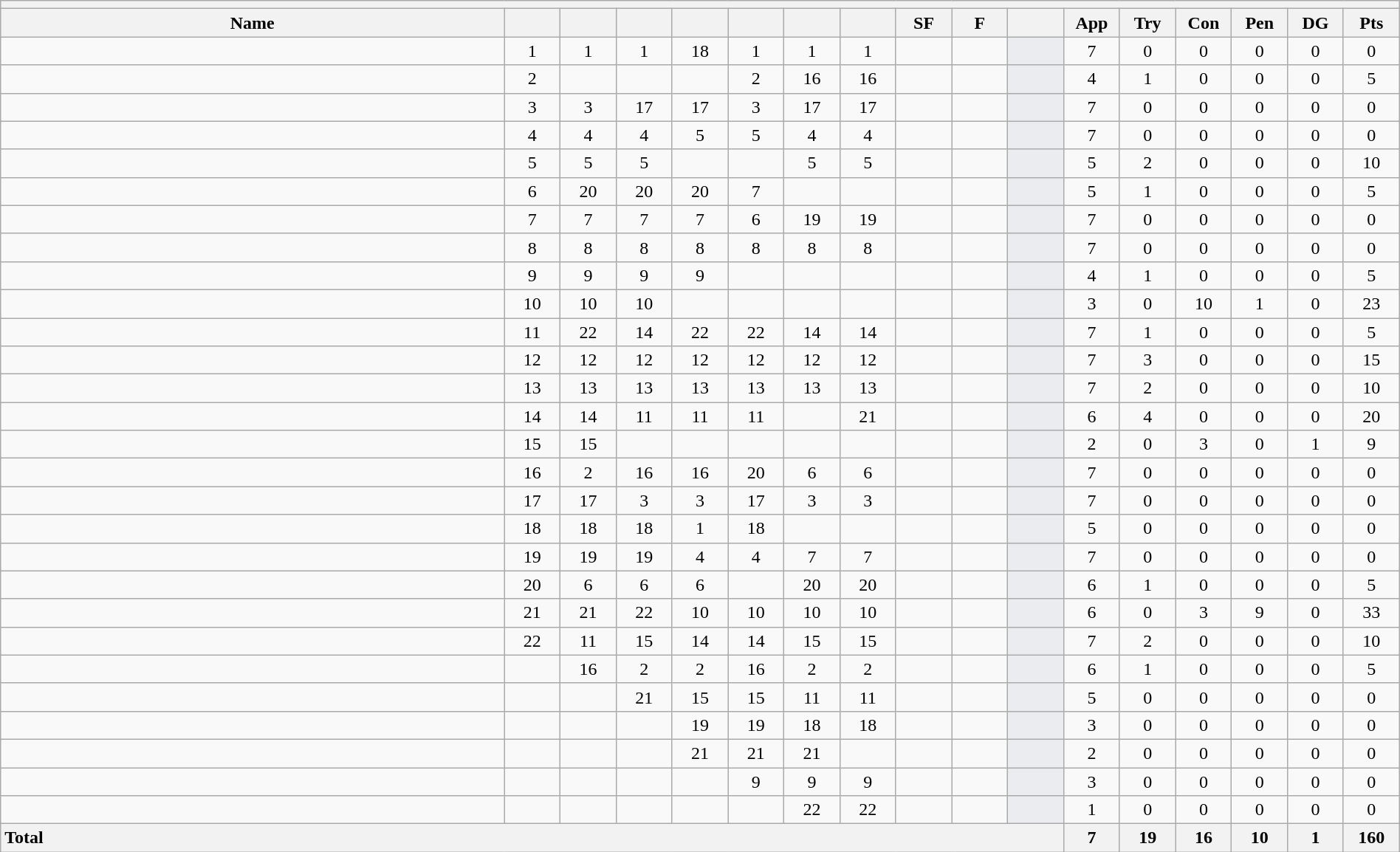<table class="wikitable collapsible collapsed" style="text-align:center; font-size:100%; width:100%">
<tr>
<th colspan="100%"></th>
</tr>
<tr>
<th style="width:36%;">Name</th>
<th style="width:4%;"></th>
<th style="width:4%;"></th>
<th style="width:4%;"></th>
<th style="width:4%;"></th>
<th style="width:4%;"></th>
<th style="width:4%;"></th>
<th style="width:4%;"></th>
<th style="width:4%;">SF</th>
<th style="width:4%;">F</th>
<th style="width:4%;"></th>
<th style="width:4%;">App</th>
<th style="width:4%;">Try</th>
<th style="width:4%;">Con</th>
<th style="width:4%;">Pen</th>
<th style="width:4%;">DG</th>
<th style="width:4%;">Pts</th>
</tr>
<tr>
<td style="text-align:left;"></td>
<td>1</td>
<td>1</td>
<td>1</td>
<td>18 </td>
<td>1</td>
<td>1</td>
<td>1</td>
<td></td>
<td></td>
<td style="background:#EBECF0;"></td>
<td>7</td>
<td>0</td>
<td>0</td>
<td>0</td>
<td>0</td>
<td>0</td>
</tr>
<tr>
<td style="text-align:left;"></td>
<td>2</td>
<td></td>
<td></td>
<td></td>
<td>2</td>
<td>16 </td>
<td>16 </td>
<td></td>
<td></td>
<td style="background:#EBECF0;"></td>
<td>4</td>
<td>1</td>
<td>0</td>
<td>0</td>
<td>0</td>
<td>5</td>
</tr>
<tr>
<td style="text-align:left;"></td>
<td>3</td>
<td>3</td>
<td>17 </td>
<td>17 </td>
<td>3</td>
<td>17 </td>
<td>17 </td>
<td></td>
<td></td>
<td style="background:#EBECF0;"></td>
<td>7</td>
<td>0</td>
<td>0</td>
<td>0</td>
<td>0</td>
<td>0</td>
</tr>
<tr>
<td style="text-align:left;"></td>
<td>4</td>
<td>4</td>
<td>4</td>
<td>5</td>
<td>5</td>
<td>4</td>
<td>4</td>
<td></td>
<td></td>
<td style="background:#EBECF0;"></td>
<td>7</td>
<td>0</td>
<td>0</td>
<td>0</td>
<td>0</td>
<td>0</td>
</tr>
<tr>
<td style="text-align:left;"></td>
<td>5</td>
<td>5</td>
<td>5</td>
<td></td>
<td></td>
<td>5</td>
<td>5</td>
<td></td>
<td></td>
<td style="background:#EBECF0;"></td>
<td>5</td>
<td>2</td>
<td>0</td>
<td>0</td>
<td>0</td>
<td>10</td>
</tr>
<tr>
<td style="text-align:left;"></td>
<td>6</td>
<td>20 </td>
<td>20 </td>
<td>20 </td>
<td>7</td>
<td></td>
<td></td>
<td></td>
<td></td>
<td style="background:#EBECF0;"></td>
<td>5</td>
<td>1</td>
<td>0</td>
<td>0</td>
<td>0</td>
<td>5</td>
</tr>
<tr>
<td style="text-align:left;"></td>
<td>7</td>
<td>7</td>
<td>7</td>
<td>7</td>
<td>6</td>
<td>19 </td>
<td>19 </td>
<td></td>
<td></td>
<td style="background:#EBECF0;"></td>
<td>7</td>
<td>0</td>
<td>0</td>
<td>0</td>
<td>0</td>
<td>0</td>
</tr>
<tr>
<td style="text-align:left;"></td>
<td>8</td>
<td>8</td>
<td>8</td>
<td>8</td>
<td>8</td>
<td>8</td>
<td>8</td>
<td></td>
<td></td>
<td style="background:#EBECF0;"></td>
<td>7</td>
<td>0</td>
<td>0</td>
<td>0</td>
<td>0</td>
<td>0</td>
</tr>
<tr>
<td style="text-align:left;"></td>
<td>9</td>
<td>9</td>
<td>9</td>
<td>9</td>
<td></td>
<td></td>
<td></td>
<td></td>
<td></td>
<td style="background:#EBECF0;"></td>
<td>4</td>
<td>1</td>
<td>0</td>
<td>0</td>
<td>0</td>
<td>5</td>
</tr>
<tr>
<td style="text-align:left;"></td>
<td>10</td>
<td>10</td>
<td>10</td>
<td></td>
<td></td>
<td></td>
<td></td>
<td></td>
<td></td>
<td style="background:#EBECF0;"></td>
<td>3</td>
<td>0</td>
<td>10</td>
<td>1</td>
<td>0</td>
<td>23</td>
</tr>
<tr>
<td style="text-align:left;"></td>
<td>11</td>
<td>22 </td>
<td>14</td>
<td>22 </td>
<td>22 </td>
<td>14</td>
<td>14</td>
<td></td>
<td></td>
<td style="background:#EBECF0;"></td>
<td>7</td>
<td>1</td>
<td>0</td>
<td>0</td>
<td>0</td>
<td>5</td>
</tr>
<tr>
<td style="text-align:left;"></td>
<td>12</td>
<td>12</td>
<td>12</td>
<td>12</td>
<td>12</td>
<td>12</td>
<td>12</td>
<td></td>
<td></td>
<td style="background:#EBECF0;"></td>
<td>7</td>
<td>3</td>
<td>0</td>
<td>0</td>
<td>0</td>
<td>15</td>
</tr>
<tr>
<td style="text-align:left;"></td>
<td>13</td>
<td>13</td>
<td>13</td>
<td>13</td>
<td>13</td>
<td>13</td>
<td>13</td>
<td></td>
<td></td>
<td style="background:#EBECF0;"></td>
<td>7</td>
<td>2</td>
<td>0</td>
<td>0</td>
<td>0</td>
<td>10</td>
</tr>
<tr>
<td style="text-align:left;"></td>
<td>14</td>
<td>14</td>
<td>11</td>
<td>11</td>
<td>11</td>
<td></td>
<td>21 </td>
<td></td>
<td></td>
<td style="background:#EBECF0;"></td>
<td>6</td>
<td>4</td>
<td>0</td>
<td>0</td>
<td>0</td>
<td>20</td>
</tr>
<tr>
<td style="text-align:left;"></td>
<td>15</td>
<td>15</td>
<td></td>
<td></td>
<td></td>
<td></td>
<td></td>
<td></td>
<td></td>
<td style="background:#EBECF0;"></td>
<td>2</td>
<td>0</td>
<td>3</td>
<td>0</td>
<td>1</td>
<td>9</td>
</tr>
<tr>
<td style="text-align:left;"></td>
<td>16 </td>
<td>2</td>
<td>16 </td>
<td>16 </td>
<td>20 </td>
<td>6</td>
<td>6</td>
<td></td>
<td></td>
<td style="background:#EBECF0;"></td>
<td>7</td>
<td>0</td>
<td>0</td>
<td>0</td>
<td>0</td>
<td>0</td>
</tr>
<tr>
<td style="text-align:left;"></td>
<td>17 </td>
<td>17 </td>
<td>3</td>
<td>3</td>
<td>17 </td>
<td>3</td>
<td>3</td>
<td></td>
<td></td>
<td style="background:#EBECF0;"></td>
<td>7</td>
<td>0</td>
<td>0</td>
<td>0</td>
<td>0</td>
<td>0</td>
</tr>
<tr>
<td style="text-align:left;"></td>
<td>18 </td>
<td>18 </td>
<td>18 </td>
<td>1</td>
<td>18 </td>
<td></td>
<td></td>
<td></td>
<td></td>
<td style="background:#EBECF0;"></td>
<td>5</td>
<td>0</td>
<td>0</td>
<td>0</td>
<td>0</td>
<td>0</td>
</tr>
<tr>
<td style="text-align:left;"></td>
<td>19 </td>
<td>19 </td>
<td>19 </td>
<td>4</td>
<td>4</td>
<td>7</td>
<td>7</td>
<td></td>
<td></td>
<td style="background:#EBECF0;"></td>
<td>7</td>
<td>0</td>
<td>0</td>
<td>0</td>
<td>0</td>
<td>0</td>
</tr>
<tr>
<td style="text-align:left;"></td>
<td>20 </td>
<td>6</td>
<td>6</td>
<td>6</td>
<td></td>
<td>20 </td>
<td>20 </td>
<td></td>
<td></td>
<td style="background:#EBECF0;"></td>
<td>6</td>
<td>1</td>
<td>0</td>
<td>0</td>
<td>0</td>
<td>5</td>
</tr>
<tr>
<td style="text-align:left;"></td>
<td>21 </td>
<td>21 </td>
<td>22</td>
<td>10</td>
<td>10</td>
<td>10</td>
<td>10</td>
<td></td>
<td></td>
<td style="background:#EBECF0;"></td>
<td>6</td>
<td>0</td>
<td>3</td>
<td>9</td>
<td>0</td>
<td>33</td>
</tr>
<tr>
<td style="text-align:left;"></td>
<td>22 </td>
<td>11</td>
<td>15</td>
<td>14</td>
<td>14</td>
<td>15</td>
<td>15</td>
<td></td>
<td></td>
<td style="background:#EBECF0;"></td>
<td>7</td>
<td>2</td>
<td>0</td>
<td>0</td>
<td>0</td>
<td>10</td>
</tr>
<tr>
<td style="text-align:left;"></td>
<td></td>
<td>16 </td>
<td>2</td>
<td>2</td>
<td>16 </td>
<td>2</td>
<td>2</td>
<td></td>
<td></td>
<td style="background:#EBECF0;"></td>
<td>6</td>
<td>1</td>
<td>0</td>
<td>0</td>
<td>0</td>
<td>5</td>
</tr>
<tr>
<td style="text-align:left;"></td>
<td></td>
<td></td>
<td>21 </td>
<td>15</td>
<td>15</td>
<td>11</td>
<td>11</td>
<td></td>
<td></td>
<td style="background:#EBECF0;"></td>
<td>5</td>
<td>0</td>
<td>0</td>
<td>0</td>
<td>0</td>
<td>0</td>
</tr>
<tr>
<td style="text-align:left;"></td>
<td></td>
<td></td>
<td></td>
<td>19 </td>
<td>19 </td>
<td>18</td>
<td>18 </td>
<td></td>
<td></td>
<td style="background:#EBECF0;"></td>
<td>3</td>
<td>0</td>
<td>0</td>
<td>0</td>
<td>0</td>
<td>0</td>
</tr>
<tr>
<td style="text-align:left;"></td>
<td></td>
<td></td>
<td></td>
<td>21 </td>
<td>21 </td>
<td>21</td>
<td></td>
<td></td>
<td></td>
<td style="background:#EBECF0;"></td>
<td>2</td>
<td>0</td>
<td>0</td>
<td>0</td>
<td>0</td>
<td>0</td>
</tr>
<tr>
<td style="text-align:left;"></td>
<td></td>
<td></td>
<td></td>
<td></td>
<td>9</td>
<td>9</td>
<td>9</td>
<td></td>
<td></td>
<td style="background:#EBECF0;"></td>
<td>3</td>
<td>0</td>
<td>0</td>
<td>0</td>
<td>0</td>
<td>0</td>
</tr>
<tr>
<td style="text-align:left;"></td>
<td></td>
<td></td>
<td></td>
<td></td>
<td></td>
<td>22</td>
<td>22 </td>
<td></td>
<td></td>
<td style="background:#EBECF0;"></td>
<td>1</td>
<td>0</td>
<td>0</td>
<td>0</td>
<td>0</td>
<td>0</td>
</tr>
<tr>
<th colspan="11" style="text-align:left;">Total</th>
<th>7</th>
<th>19</th>
<th>16</th>
<th>10</th>
<th>1</th>
<th>160</th>
</tr>
</table>
